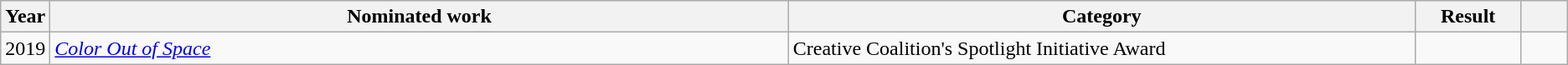<table class="wikitable sortable">
<tr>
<th scope="col" style="width:1em;">Year</th>
<th scope="col" style="width:39em;">Nominated work</th>
<th scope="col" style="width:33em;">Category</th>
<th scope="col" style="width:5em;">Result</th>
<th scope="col" style="width:2em;" class="unsortable"></th>
</tr>
<tr>
<td>2019</td>
<td><em><a href='#'>Color Out of Space</a></em></td>
<td>Creative Coalition's Spotlight Initiative Award</td>
<td></td>
<td style="text-align:center;"></td>
</tr>
</table>
